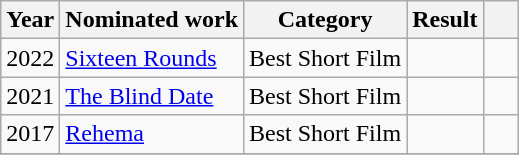<table class="wikitable sortable">
<tr>
<th>Year</th>
<th>Nominated work</th>
<th>Category</th>
<th>Result</th>
<th scope="col" style="width:1em;"></th>
</tr>
<tr>
<td>2022</td>
<td><a href='#'>Sixteen Rounds</a></td>
<td>Best Short Film</td>
<td></td>
<td></td>
</tr>
<tr>
<td>2021</td>
<td><a href='#'>The Blind Date</a></td>
<td>Best Short Film</td>
<td></td>
<td></td>
</tr>
<tr>
<td>2017</td>
<td><a href='#'>Rehema</a></td>
<td>Best Short Film</td>
<td></td>
<td></td>
</tr>
<tr>
</tr>
</table>
